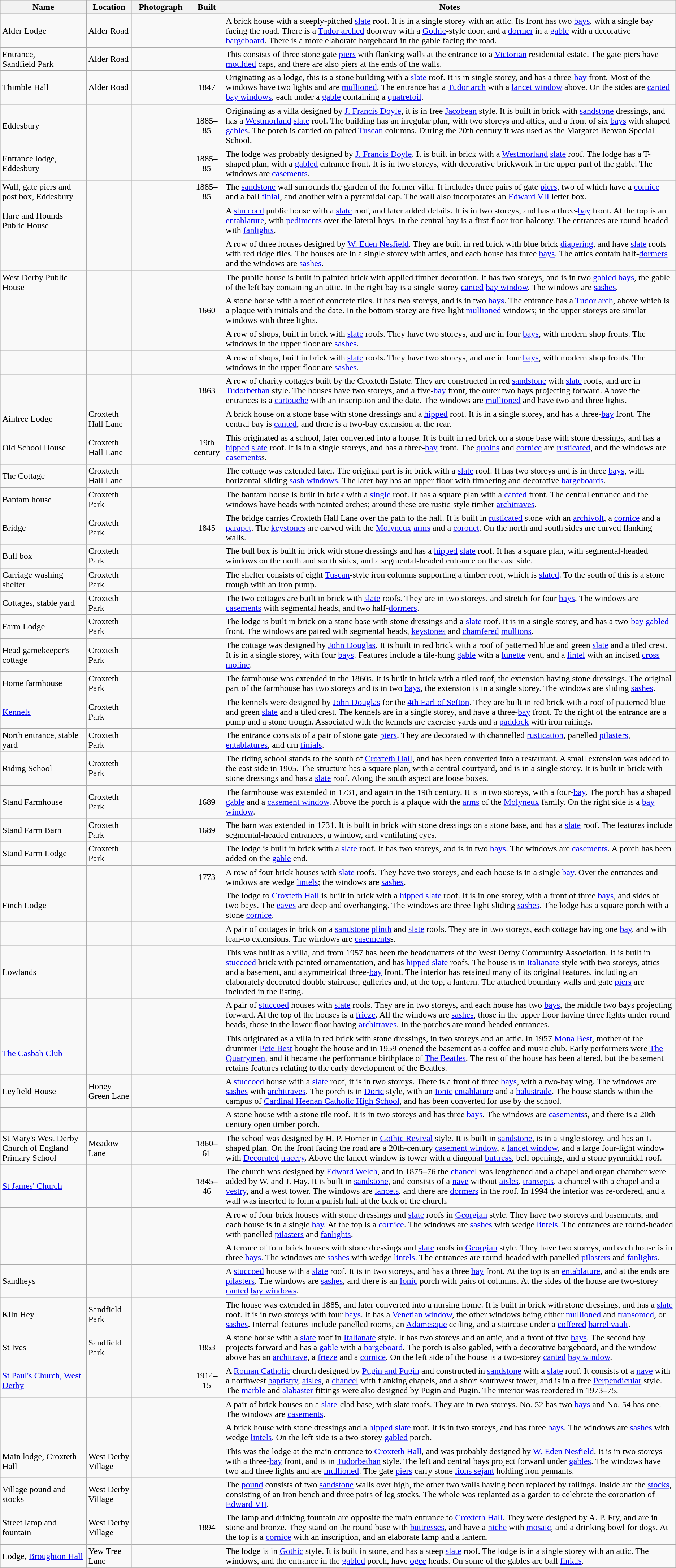<table class="wikitable sortable plainrowheaders">
<tr>
<th style="background: width="10%">Name</th>
<th style="background: width="15%">Location</th>
<th scope="col"  style="width:100px" class="unsortable">Photograph</th>
<th style="background: width="10%">Built</th>
<th class="unsortable" style="background: width="40%">Notes</th>
</tr>
<tr>
<td>Alder Lodge</td>
<td>Alder Road<br><small></small></td>
<td></td>
<td align="center"></td>
<td>A brick house with a steeply-pitched <a href='#'>slate</a> roof.  It is in a single storey with an attic.  Its front has two <a href='#'>bays</a>, with a single bay facing the road.  There is a <a href='#'>Tudor arched</a> doorway with a <a href='#'>Gothic</a>-style door, and a <a href='#'>dormer</a> in a <a href='#'>gable</a> with a decorative <a href='#'>bargeboard</a>.  There is a more elaborate bargeboard in the gable facing the road.</td>
</tr>
<tr>
<td>Entrance,<br>Sandfield Park</td>
<td>Alder Road<br><small></small></td>
<td></td>
<td align="center"></td>
<td>This consists of three stone gate <a href='#'>piers</a> with flanking walls at the entrance to a <a href='#'>Victorian</a> residential estate.  The gate piers have <a href='#'>moulded</a> caps, and there are also piers at the ends of the walls.</td>
</tr>
<tr>
<td>Thimble Hall</td>
<td>Alder Road<br><small></small></td>
<td></td>
<td align="center">1847</td>
<td>Originating as a lodge, this is a stone building with a <a href='#'>slate</a> roof.  It is in  single storey, and has a three-<a href='#'>bay</a> front.  Most of the windows have two lights and are <a href='#'>mullioned</a>.  The entrance has a <a href='#'>Tudor arch</a> with a <a href='#'>lancet window</a> above.  On the sides are <a href='#'>canted</a> <a href='#'>bay windows</a>, each under a <a href='#'>gable</a> containing a <a href='#'>quatrefoil</a>.</td>
</tr>
<tr>
<td>Eddesbury</td>
<td><br><small></small></td>
<td></td>
<td align="center">1885–85</td>
<td>Originating as a villa designed by <a href='#'>J. Francis Doyle</a>, it is in free <a href='#'>Jacobean</a> style.  It is built in brick with <a href='#'>sandstone</a> dressings, and has a <a href='#'>Westmorland</a> <a href='#'>slate</a> roof.  The building has an irregular plan, with two storeys and attics, and a front of six <a href='#'>bays</a> with shaped <a href='#'>gables</a>.  The porch is carried on paired <a href='#'>Tuscan</a> columns.  During the 20th century it was used as the Margaret Beavan Special School.</td>
</tr>
<tr>
<td>Entrance lodge,<br>Eddesbury</td>
<td><br><small></small></td>
<td></td>
<td align="center">1885–85</td>
<td>The lodge was probably designed by <a href='#'>J. Francis Doyle</a>.  It is built in brick with a <a href='#'>Westmorland</a> <a href='#'>slate</a> roof.  The lodge has a T-shaped plan, with a <a href='#'>gabled</a> entrance front.  It is in two storeys, with decorative brickwork in the upper part of the gable.  The windows are <a href='#'>casements</a>.</td>
</tr>
<tr>
<td>Wall, gate piers and post box, Eddesbury</td>
<td><br><small></small></td>
<td></td>
<td align="center">1885–85</td>
<td>The <a href='#'>sandstone</a> wall surrounds the garden of the former villa.  It includes three pairs of gate <a href='#'>piers</a>, two of which have a <a href='#'>cornice</a> and a ball <a href='#'>finial</a>, and another with a pyramidal cap.  The wall also incorporates an <a href='#'>Edward VII</a> letter box.</td>
</tr>
<tr>
<td>Hare and Hounds Public House</td>
<td><br><small></small></td>
<td></td>
<td align="center"></td>
<td>A <a href='#'>stuccoed</a> public house with a <a href='#'>slate</a> roof, and later added details.  It is in two storeys, and has a three-<a href='#'>bay</a> front.  At the top is an <a href='#'>entablature</a>, with <a href='#'>pediments</a> over the lateral bays.  In the central bay is a first floor iron balcony.  The entrances are round-headed with <a href='#'>fanlights</a>.</td>
</tr>
<tr>
<td></td>
<td><br><small></small></td>
<td></td>
<td align="center"></td>
<td>A row of three houses designed by <a href='#'>W. Eden Nesfield</a>.  They are built in red brick with blue brick <a href='#'>diapering</a>, and have <a href='#'>slate</a> roofs with red ridge tiles.  The houses are in a single storey with attics, and each house has three <a href='#'>bays</a>.  The attics contain half-<a href='#'>dormers</a> and the windows are <a href='#'>sashes</a>.</td>
</tr>
<tr>
<td>West Derby Public House</td>
<td><br><small></small></td>
<td></td>
<td align="center"></td>
<td>The public house is built in painted brick with applied timber decoration.  It has two storeys, and is in two <a href='#'>gabled</a> <a href='#'>bays</a>, the gable of the left bay containing an attic.  In the right bay is a single-storey <a href='#'>canted</a> <a href='#'>bay window</a>.  The windows are <a href='#'>sashes</a>.</td>
</tr>
<tr>
<td></td>
<td><br><small></small></td>
<td></td>
<td align="center">1660</td>
<td>A stone house with a roof of concrete tiles.  It has two storeys, and is in two <a href='#'>bays</a>.  The entrance has a <a href='#'>Tudor arch</a>, above which is a plaque with initials and the date.  In the bottom storey are five-light <a href='#'>mullioned</a> windows; in the upper storeys are similar windows with three lights.</td>
</tr>
<tr>
<td></td>
<td><br><small></small></td>
<td></td>
<td align="center"></td>
<td>A row of shops, built in brick with <a href='#'>slate</a> roofs.  They have two storeys, and are in four <a href='#'>bays</a>, with modern shop fronts.  The windows in the upper floor are <a href='#'>sashes</a>.</td>
</tr>
<tr>
<td></td>
<td><br><small></small></td>
<td></td>
<td align="center"></td>
<td>A row of shops, built in brick with <a href='#'>slate</a> roofs.  They have two storeys, and are in four <a href='#'>bays</a>, with modern shop fronts.  The windows in the upper floor are <a href='#'>sashes</a>.</td>
</tr>
<tr>
<td></td>
<td><br><small></small></td>
<td></td>
<td align="center">1863</td>
<td>A row of charity cottages built by the Croxteth Estate.  They are constructed in red <a href='#'>sandstone</a> with <a href='#'>slate</a> roofs, and are in <a href='#'>Tudorbethan</a> style.  The houses have two storeys, and a five-<a href='#'>bay</a> front, the outer two bays projecting forward.  Above the entrances is a <a href='#'>cartouche</a> with an inscription and the date.  The windows are <a href='#'>mullioned</a> and have two and three lights.</td>
</tr>
<tr>
<td>Aintree Lodge</td>
<td>Croxteth Hall Lane<br><small></small></td>
<td></td>
<td align="center"></td>
<td>A brick house on a stone base with stone dressings and a <a href='#'>hipped</a> roof.  It is in a single storey, and has a three-<a href='#'>bay</a> front.  The central bay is <a href='#'>canted</a>, and there is a two-bay extension at the rear.</td>
</tr>
<tr>
<td>Old School House</td>
<td>Croxteth Hall Lane<br><small></small></td>
<td></td>
<td align="center">19th century</td>
<td>This originated as a school, later converted into a house.  It is built in red brick on a stone base with stone dressings, and has a <a href='#'>hipped</a> <a href='#'>slate</a> roof.  It is in a single storeys, and has a three-<a href='#'>bay</a> front.  The <a href='#'>quoins</a> and <a href='#'>cornice</a> are <a href='#'>rusticated</a>, and the windows are <a href='#'>casements</a>s.</td>
</tr>
<tr>
<td>The Cottage</td>
<td>Croxteth Hall Lane<br><small></small></td>
<td></td>
<td align="center"></td>
<td>The cottage was extended later.  The original part is in brick with a <a href='#'>slate</a> roof.  It has two storeys and is in three <a href='#'>bays</a>, with horizontal-sliding <a href='#'>sash windows</a>.  The later bay has an upper floor with timbering and decorative <a href='#'>bargeboards</a>.</td>
</tr>
<tr>
<td>Bantam house</td>
<td>Croxteth Park<br><small></small></td>
<td></td>
<td align="center"></td>
<td>The bantam house is built in brick with a <a href='#'>single</a> roof.  It has a square plan with a <a href='#'>canted</a> front.  The central entrance and the windows have heads with pointed arches; around these are rustic-style timber <a href='#'>architraves</a>.</td>
</tr>
<tr>
<td>Bridge</td>
<td>Croxteth Park<br><small></small></td>
<td></td>
<td align="center">1845</td>
<td>The bridge carries Croxteth Hall Lane over the path to the hall.  It is built in <a href='#'>rusticated</a> stone with an <a href='#'>archivolt</a>, a <a href='#'>cornice</a> and a <a href='#'>parapet</a>.  The <a href='#'>keystones</a> are carved with the <a href='#'>Molyneux</a> <a href='#'>arms</a> and a <a href='#'>coronet</a>.  On the north and south sides are curved flanking walls.</td>
</tr>
<tr>
<td>Bull box</td>
<td>Croxteth Park<br><small></small></td>
<td></td>
<td align="center"></td>
<td>The bull box is built in brick with stone dressings and has a <a href='#'>hipped</a> <a href='#'>slate</a> roof.  It has a square plan, with segmental-headed windows on the north and south sides, and a segmental-headed entrance on the east side.</td>
</tr>
<tr>
<td>Carriage washing shelter</td>
<td>Croxteth Park<br><small></small></td>
<td></td>
<td align="center"></td>
<td>The shelter consists of eight <a href='#'>Tuscan</a>-style iron columns supporting a timber roof, which is <a href='#'>slated</a>.  To the south of this is a stone trough with an iron pump.</td>
</tr>
<tr>
<td>Cottages, stable yard</td>
<td>Croxteth Park<br><small></small></td>
<td></td>
<td align="center"></td>
<td>The two cottages are built in brick with <a href='#'>slate</a> roofs.  They are in two storeys, and stretch for four <a href='#'>bays</a>.  The windows are <a href='#'>casements</a> with segmental heads, and two half-<a href='#'>dormers</a>.</td>
</tr>
<tr>
<td>Farm Lodge</td>
<td>Croxteth Park<br><small></small></td>
<td></td>
<td align="center"></td>
<td>The lodge is built in brick on a stone base with stone dressings and a <a href='#'>slate</a> roof.  It is in a single storey, and has a two-<a href='#'>bay</a> <a href='#'>gabled</a> front.  The windows are paired with segmental heads, <a href='#'>keystones</a> and <a href='#'>chamfered</a> <a href='#'>mullions</a>.</td>
</tr>
<tr>
<td>Head gamekeeper's cottage</td>
<td>Croxteth Park<br><small></small></td>
<td></td>
<td align="center"></td>
<td>The cottage was designed by <a href='#'>John Douglas</a>.  It is built in red brick with a roof of patterned blue and green <a href='#'>slate</a> and a tiled crest.  It is in a single storey, with four <a href='#'>bays</a>.  Features include a tile-hung <a href='#'>gable</a> with a <a href='#'>lunette</a> vent, and a <a href='#'>lintel</a> with an incised <a href='#'>cross moline</a>.</td>
</tr>
<tr>
<td>Home farmhouse</td>
<td>Croxteth Park<br><small></small></td>
<td></td>
<td align="center"></td>
<td>The farmhouse was extended in the 1860s.  It is built in brick with a tiled roof, the extension having stone dressings.  The original part of the farmhouse has two storeys and is in two <a href='#'>bays</a>, the extension is in a single storey.  The windows are sliding <a href='#'>sashes</a>.</td>
</tr>
<tr>
<td><a href='#'>Kennels</a></td>
<td>Croxteth Park<br><small></small></td>
<td></td>
<td align="center"></td>
<td>The kennels were designed by <a href='#'>John Douglas</a> for the <a href='#'>4th Earl of Sefton</a>.  They are built in red brick with a roof of patterned blue and green <a href='#'>slate</a> and a tiled crest.  The kennels are in a single storey, and have a three-<a href='#'>bay</a> front.  To the right of the entrance are a pump and a stone trough.  Associated with the kennels are exercise yards and a <a href='#'>paddock</a> with iron railings.</td>
</tr>
<tr>
<td>North entrance, stable yard</td>
<td>Croxteth Park<br><small></small></td>
<td></td>
<td align="center"></td>
<td>The entrance consists of a pair of stone gate <a href='#'>piers</a>.  They are decorated with channelled <a href='#'>rustication</a>, panelled <a href='#'>pilasters</a>, <a href='#'>entablatures</a>, and urn <a href='#'>finials</a>.</td>
</tr>
<tr>
<td>Riding School</td>
<td>Croxteth Park<br><small></small></td>
<td></td>
<td align="center"></td>
<td>The riding school stands to the south of <a href='#'>Croxteth Hall</a>, and has been converted into a restaurant.  A small extension was added to the east side in 1905.  The structure has a square plan, with a central courtyard, and is in a single storey.  It is built in brick with stone dressings and has a <a href='#'>slate</a> roof.  Along the south aspect are loose boxes.</td>
</tr>
<tr>
<td>Stand Farmhouse</td>
<td>Croxteth Park<br><small></small></td>
<td></td>
<td align="center">1689</td>
<td>The farmhouse was extended in 1731, and again in the 19th century.  It is in two storeys, with a four-<a href='#'>bay</a>.  The porch has a shaped <a href='#'>gable</a> and a <a href='#'>casement window</a>.  Above the porch is a plaque with the <a href='#'>arms</a> of the <a href='#'>Molyneux</a> family.  On the right side is a <a href='#'>bay window</a>.</td>
</tr>
<tr>
<td>Stand Farm Barn</td>
<td>Croxteth Park<br><small></small></td>
<td></td>
<td align="center">1689</td>
<td>The barn was extended in 1731.  It is built in brick with stone dressings on a stone base, and has a <a href='#'>slate</a> roof.  The features include segmental-headed entrances, a window, and ventilating eyes.</td>
</tr>
<tr>
<td>Stand Farm Lodge</td>
<td>Croxteth Park<br><small></small></td>
<td></td>
<td align="center"></td>
<td>The lodge is built in brick with a <a href='#'>slate</a> roof.  It has two storeys, and is in two <a href='#'>bays</a>.  The windows are <a href='#'>casements</a>.  A porch has been added on the <a href='#'>gable</a> end.</td>
</tr>
<tr>
<td></td>
<td><br><small></small></td>
<td></td>
<td align="center">1773</td>
<td>A row of four brick houses with <a href='#'>slate</a> roofs.  They have two storeys, and each house is in a single <a href='#'>bay</a>.  Over the entrances and windows are wedge <a href='#'>lintels</a>; the windows are <a href='#'>sashes</a>.</td>
</tr>
<tr>
<td>Finch Lodge</td>
<td><br><small></small></td>
<td></td>
<td align="center"></td>
<td>The lodge to <a href='#'>Croxteth Hall</a> is built in brick with a <a href='#'>hipped</a> <a href='#'>slate</a> roof.  It is in one storey, with a front of three <a href='#'>bays</a>, and sides of two bays.  The <a href='#'>eaves</a> are deep and overhanging.  The windows are three-light sliding <a href='#'>sashes</a>.  The lodge has a square porch with a stone <a href='#'>cornice</a>.</td>
</tr>
<tr>
<td></td>
<td><br><small></small></td>
<td></td>
<td align="center"></td>
<td>A pair of cottages in brick on a <a href='#'>sandstone</a> <a href='#'>plinth</a> and <a href='#'>slate</a> roofs.  They are in two storeys, each cottage having one <a href='#'>bay</a>, and with lean-to extensions.  The windows are <a href='#'>casements</a>s.</td>
</tr>
<tr>
<td>Lowlands</td>
<td><br><small></small></td>
<td></td>
<td align="center"></td>
<td>This was built as a villa, and from 1957 has been the headquarters of the West Derby Community Association.  It is built in <a href='#'>stuccoed</a> brick with painted ornamentation, and has <a href='#'>hipped</a> <a href='#'>slate</a> roofs.  The house is in <a href='#'>Italianate</a> style with two storeys, attics and a basement, and a symmetrical three-<a href='#'>bay</a> front.  The interior has retained many of its original features, including an elaborately decorated double staircase, galleries and, at the top, a lantern.  The attached boundary walls and gate <a href='#'>piers</a> are included in the listing.</td>
</tr>
<tr>
<td></td>
<td><br><small></small></td>
<td></td>
<td align="center"></td>
<td>A pair of <a href='#'>stuccoed</a> houses with <a href='#'>slate</a> roofs.  They are in two storeys, and each house has two <a href='#'>bays</a>, the middle two bays projecting forward.  At the top of the houses is a <a href='#'>frieze</a>.  All the windows are <a href='#'>sashes</a>, those in the upper floor having three lights under round heads, those in the lower floor having <a href='#'>architraves</a>.  In the porches are round-headed entrances.</td>
</tr>
<tr>
<td><a href='#'>The Casbah Club</a></td>
<td><br><small></small></td>
<td></td>
<td align="center"></td>
<td>This originated as a villa in red brick with stone dressings, in two storeys and an attic.  In 1957 <a href='#'>Mona Best</a>, mother of the drummer <a href='#'>Pete Best</a> bought the house and in 1959 opened the basement as a coffee and music club.  Early performers were <a href='#'>The Quarrymen</a>, and it became the performance birthplace of <a href='#'>The Beatles</a>.  The rest of the house has been altered, but the basement retains features relating to the early development of the Beatles.</td>
</tr>
<tr>
<td>Leyfield House</td>
<td>Honey Green Lane<br><small></small></td>
<td></td>
<td align="center"></td>
<td>A <a href='#'>stuccoed</a> house with a <a href='#'>slate</a> roof, it is in two storeys.  There is a front of three <a href='#'>bays</a>, with a two-bay wing.  The windows are <a href='#'>sashes</a> with <a href='#'>architraves</a>.  The porch is in <a href='#'>Doric</a> style, with an <a href='#'>Ionic</a> <a href='#'>entablature</a> and a <a href='#'>balustrade</a>.  The house stands within the campus of <a href='#'>Cardinal Heenan Catholic High School</a>, and has been converted for use by the school.</td>
</tr>
<tr>
<td></td>
<td><br><small></small></td>
<td></td>
<td align="center"></td>
<td>A stone house with a stone tile roof.  It is in two storeys and has three <a href='#'>bays</a>.  The windows are <a href='#'>casements</a>s, and there is a 20th-century open timber porch.</td>
</tr>
<tr>
<td>St Mary's West Derby Church of England Primary School</td>
<td>Meadow Lane<br><small></small></td>
<td></td>
<td align="center">1860–61</td>
<td>The school was designed by H. P. Horner in <a href='#'>Gothic Revival</a> style.  It is built in <a href='#'>sandstone</a>, is in a single storey, and has an L-shaped plan.  On the front facing the road are a 20th-century <a href='#'>casement window</a>, a <a href='#'>lancet window</a>, and a large four-light window with <a href='#'>Decorated</a> <a href='#'>tracery</a>.  Above the lancet window is tower with a diagonal <a href='#'>buttress</a>, bell openings, and a stone pyramidal roof.</td>
</tr>
<tr>
<td><a href='#'>St James' Church</a></td>
<td><br><small></small></td>
<td></td>
<td align="center">1845–46</td>
<td>The church was designed by <a href='#'>Edward Welch</a>, and in 1875–76 the <a href='#'>chancel</a> was lengthened and a chapel and organ chamber were added by W. and J. Hay.  It is built in <a href='#'>sandstone</a>, and consists of a <a href='#'>nave</a> without <a href='#'>aisles</a>, <a href='#'>transepts</a>, a chancel with a chapel and a <a href='#'>vestry</a>, and a west tower.  The windows are <a href='#'>lancets</a>, and there are <a href='#'>dormers</a> in the roof.  In 1994 the interior was re-ordered, and a wall was inserted to form a parish hall at the back of the church.</td>
</tr>
<tr>
<td></td>
<td><br><small></small></td>
<td></td>
<td align="center"></td>
<td>A row of four brick houses with stone dressings and <a href='#'>slate</a> roofs in <a href='#'>Georgian</a> style.  They have two storeys and basements, and each house is in a single <a href='#'>bay</a>.  At the top is a <a href='#'>cornice</a>. The windows are <a href='#'>sashes</a> with wedge <a href='#'>lintels</a>.  The entrances are round-headed with panelled <a href='#'>pilasters</a> and <a href='#'>fanlights</a>.</td>
</tr>
<tr>
<td></td>
<td><br><small></small></td>
<td></td>
<td align="center"></td>
<td>A terrace of four brick houses with stone dressings and <a href='#'>slate</a> roofs in <a href='#'>Georgian</a> style.  They have two storeys, and each house is in three <a href='#'>bays</a>.  The windows are <a href='#'>sashes</a> with wedge <a href='#'>lintels</a>.  The entrances are round-headed with panelled <a href='#'>pilasters</a> and <a href='#'>fanlights</a>.</td>
</tr>
<tr>
<td>Sandheys</td>
<td><br><small></small></td>
<td></td>
<td align="center"></td>
<td>A <a href='#'>stuccoed</a> house with a <a href='#'>slate</a> roof.  It is in two storeys, and has a three <a href='#'>bay</a> front.  At the top is an <a href='#'>entablature</a>, and at the ends are <a href='#'>pilasters</a>.  The windows are <a href='#'>sashes</a>, and there is an <a href='#'>Ionic</a> porch with pairs of columns.  At the sides of the house are two-storey <a href='#'>canted</a> <a href='#'>bay windows</a>.</td>
</tr>
<tr>
<td>Kiln Hey</td>
<td>Sandfield Park<br><small></small></td>
<td></td>
<td align="center"></td>
<td>The house was extended in 1885, and later converted into a nursing home.  It is built in brick with stone dressings, and has a <a href='#'>slate</a> roof.  It is in two storeys with four <a href='#'>bays</a>.  It has a <a href='#'>Venetian window</a>, the other windows being either <a href='#'>mullioned</a> and <a href='#'>transomed</a>, or <a href='#'>sashes</a>.  Internal features include panelled rooms, an <a href='#'>Adamesque</a> ceiling, and a staircase under a <a href='#'>coffered</a> <a href='#'>barrel vault</a>.</td>
</tr>
<tr>
<td>St Ives</td>
<td>Sandfield Park<br><small></small></td>
<td></td>
<td align="center">1853</td>
<td>A stone house with a <a href='#'>slate</a> roof in <a href='#'>Italianate</a> style.  It has two storeys and an attic, and a front of five <a href='#'>bays</a>.  The second bay projects forward and has a <a href='#'>gable</a> with a <a href='#'>bargeboard</a>.  The porch is also gabled, with a decorative bargeboard, and the window above has an <a href='#'>architrave</a>, a <a href='#'>frieze</a> and a <a href='#'>cornice</a>.  On the left side of the house is a two-storey <a href='#'>canted</a> <a href='#'>bay window</a>.</td>
</tr>
<tr>
<td><a href='#'>St Paul's Church, West Derby</a></td>
<td><br><small></small></td>
<td></td>
<td align="center">1914–15</td>
<td>A <a href='#'>Roman Catholic</a> church designed by <a href='#'>Pugin and Pugin</a> and constructed in <a href='#'>sandstone</a> with a <a href='#'>slate</a> roof.  It consists of a <a href='#'>nave</a> with a northwest <a href='#'>baptistry</a>, <a href='#'>aisles</a>, a <a href='#'>chancel</a> with flanking chapels, and a short southwest tower, and is in a free <a href='#'>Perpendicular</a> style.  The <a href='#'>marble</a> and <a href='#'>alabaster</a> fittings were also designed by Pugin and Pugin.   The interior was reordered in 1973–75.</td>
</tr>
<tr>
<td></td>
<td><br><small></small></td>
<td></td>
<td align="center"></td>
<td>A pair of brick houses on a <a href='#'>slate</a>-clad base, with slate roofs.  They are in two storeys.  No. 52 has two <a href='#'>bays</a> and No. 54 has one.  The windows are <a href='#'>casements</a>.</td>
</tr>
<tr>
<td></td>
<td><br><small></small></td>
<td></td>
<td align="center"></td>
<td>A brick house with stone dressings and a <a href='#'>hipped</a> <a href='#'>slate</a> roof.  It is in two storeys, and has three <a href='#'>bays</a>.  The windows are <a href='#'>sashes</a> with wedge <a href='#'>lintels</a>.  On the left side is a two-storey <a href='#'>gabled</a> porch.</td>
</tr>
<tr>
<td>Main lodge, Croxteth Hall</td>
<td>West Derby Village<br><small></small></td>
<td></td>
<td align="center"></td>
<td>This was the lodge at the main entrance to <a href='#'>Croxteth Hall</a>, and was probably designed by <a href='#'>W. Eden Nesfield</a>.  It is in two storeys with a three-<a href='#'>bay</a> front, and is in <a href='#'>Tudorbethan</a> style.  The left and central bays project forward under <a href='#'>gables</a>.  The windows have two and three lights and are <a href='#'>mullioned</a>.  The gate <a href='#'>piers</a> carry stone <a href='#'>lions sejant</a> holding iron pennants.</td>
</tr>
<tr>
<td>Village pound and stocks</td>
<td>West Derby Village<br><small></small></td>
<td></td>
<td align="center"></td>
<td>The <a href='#'>pound</a> consists of two <a href='#'>sandstone</a> walls over  high, the other two walls having been replaced by railings.  Inside are the <a href='#'>stocks</a>, consisting of an iron bench and three pairs of leg stocks.  The whole was replanted as a garden to celebrate the coronation of <a href='#'>Edward VII</a>.</td>
</tr>
<tr>
<td>Street lamp and fountain</td>
<td>West Derby Village<br><small></small></td>
<td></td>
<td align="center">1894</td>
<td>The lamp and drinking fountain are opposite the main entrance to <a href='#'>Croxteth Hall</a>.  They were designed by A. P. Fry, and are in stone and bronze.  They stand on the round base with <a href='#'>buttresses</a>, and have a <a href='#'>niche</a> with <a href='#'>mosaic</a>, and a drinking bowl for dogs.  At the top is a <a href='#'>cornice</a> with an inscription, and an elaborate lamp and a lantern.</td>
</tr>
<tr>
<td>Lodge, <a href='#'>Broughton Hall</a></td>
<td>Yew Tree Lane<br><small></small></td>
<td></td>
<td align="center"></td>
<td>The lodge is in <a href='#'>Gothic</a> style.  It is built in stone, and has a steep <a href='#'>slate</a> roof.  The lodge is in a single storey with an attic.  The windows, and the entrance in the <a href='#'>gabled</a> porch, have <a href='#'>ogee</a> heads.  On some of the gables are ball <a href='#'>finials</a>.</td>
</tr>
<tr>
</tr>
</table>
